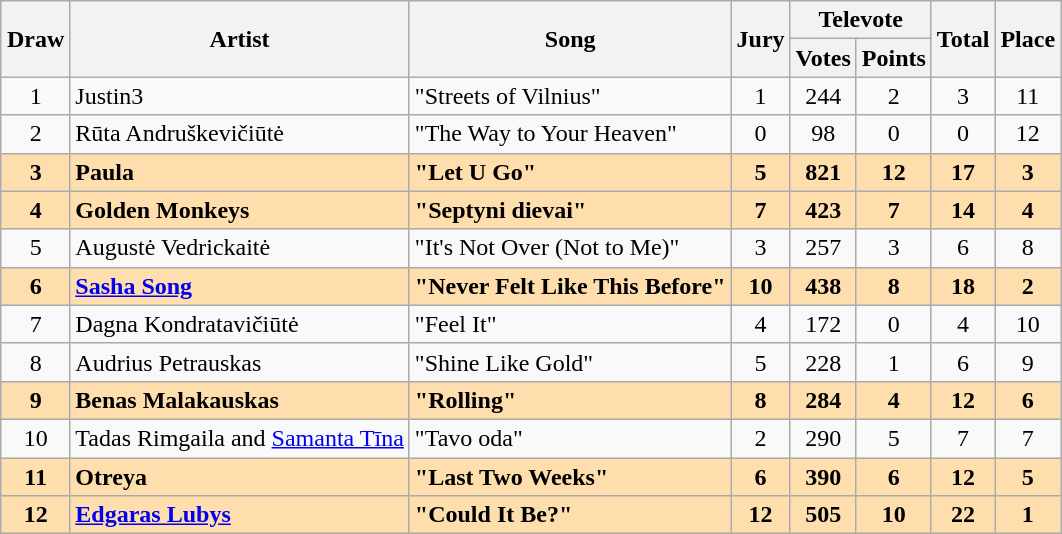<table class="sortable wikitable" style="margin: 1em auto 1em auto; text-align:center">
<tr>
<th rowspan="2">Draw</th>
<th rowspan="2">Artist</th>
<th rowspan="2">Song</th>
<th rowspan="2">Jury</th>
<th colspan="2">Televote</th>
<th rowspan="2">Total</th>
<th rowspan="2">Place</th>
</tr>
<tr>
<th>Votes</th>
<th>Points</th>
</tr>
<tr>
<td>1</td>
<td align="left">Justin3</td>
<td align="left">"Streets of Vilnius"</td>
<td>1</td>
<td>244</td>
<td>2</td>
<td>3</td>
<td>11</td>
</tr>
<tr>
<td>2</td>
<td align="left">Rūta Andruškevičiūtė</td>
<td align="left">"The Way to Your Heaven"</td>
<td>0</td>
<td>98</td>
<td>0</td>
<td>0</td>
<td>12</td>
</tr>
<tr style="font-weight:bold; background:navajowhite;">
<td>3</td>
<td align="left">Paula</td>
<td align="left">"Let U Go"</td>
<td>5</td>
<td>821</td>
<td>12</td>
<td>17</td>
<td>3</td>
</tr>
<tr style="font-weight:bold; background:navajowhite;">
<td>4</td>
<td align="left">Golden Monkeys</td>
<td align="left">"Septyni dievai"</td>
<td>7</td>
<td>423</td>
<td>7</td>
<td>14</td>
<td>4</td>
</tr>
<tr>
<td>5</td>
<td align="left">Augustė Vedrickaitė</td>
<td align="left">"It's Not Over (Not to Me)"</td>
<td>3</td>
<td>257</td>
<td>3</td>
<td>6</td>
<td>8</td>
</tr>
<tr style="font-weight:bold; background:navajowhite;">
<td>6</td>
<td align="left"><a href='#'>Sasha Song</a></td>
<td align="left">"Never Felt Like This Before"</td>
<td>10</td>
<td>438</td>
<td>8</td>
<td>18</td>
<td>2</td>
</tr>
<tr>
<td>7</td>
<td align="left">Dagna Kondratavičiūtė</td>
<td align="left">"Feel It"</td>
<td>4</td>
<td>172</td>
<td>0</td>
<td>4</td>
<td>10</td>
</tr>
<tr>
<td>8</td>
<td align="left">Audrius Petrauskas</td>
<td align="left">"Shine Like Gold"</td>
<td>5</td>
<td>228</td>
<td>1</td>
<td>6</td>
<td>9</td>
</tr>
<tr style="font-weight:bold; background:navajowhite;">
<td>9</td>
<td align="left">Benas Malakauskas</td>
<td align="left">"Rolling"</td>
<td>8</td>
<td>284</td>
<td>4</td>
<td>12</td>
<td>6</td>
</tr>
<tr>
<td>10</td>
<td align="left">Tadas Rimgaila and <a href='#'>Samanta Tīna</a></td>
<td align="left">"Tavo oda"</td>
<td>2</td>
<td>290</td>
<td>5</td>
<td>7</td>
<td>7</td>
</tr>
<tr style="font-weight:bold; background:navajowhite;">
<td>11</td>
<td align="left">Otreya</td>
<td align="left">"Last Two Weeks"</td>
<td>6</td>
<td>390</td>
<td>6</td>
<td>12</td>
<td>5</td>
</tr>
<tr style="font-weight:bold; background:navajowhite;">
<td>12</td>
<td align="left"><a href='#'>Edgaras Lubys</a></td>
<td align="left">"Could It Be?"</td>
<td>12</td>
<td>505</td>
<td>10</td>
<td>22</td>
<td>1</td>
</tr>
</table>
